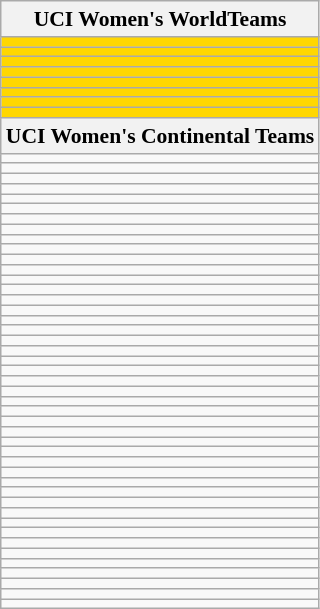<table class="wikitable sortable"  style="margin:0 1em 0 0; border:1px #aaa solid; border-collapse:collapse; font-size:90%;">
<tr>
<th>UCI Women's WorldTeams</th>
</tr>
<tr>
<td style=background-color:Gold></td>
</tr>
<tr>
<td style=background-color:Gold></td>
</tr>
<tr>
<td style=background-color:Gold></td>
</tr>
<tr>
<td style=background-color:Gold></td>
</tr>
<tr>
<td style=background-color:Gold></td>
</tr>
<tr>
<td style=background-color:Gold></td>
</tr>
<tr>
<td style=background-color:Gold></td>
</tr>
<tr>
<td style=background-color:Gold></td>
</tr>
<tr>
<th>UCI Women's Continental Teams</th>
</tr>
<tr>
<td></td>
</tr>
<tr>
<td></td>
</tr>
<tr>
<td></td>
</tr>
<tr>
<td></td>
</tr>
<tr>
<td></td>
</tr>
<tr>
<td></td>
</tr>
<tr>
<td></td>
</tr>
<tr>
<td></td>
</tr>
<tr>
<td></td>
</tr>
<tr>
<td></td>
</tr>
<tr>
<td></td>
</tr>
<tr>
<td></td>
</tr>
<tr>
<td></td>
</tr>
<tr>
<td></td>
</tr>
<tr>
<td></td>
</tr>
<tr>
<td></td>
</tr>
<tr>
<td></td>
</tr>
<tr>
<td></td>
</tr>
<tr>
<td></td>
</tr>
<tr>
<td></td>
</tr>
<tr>
<td></td>
</tr>
<tr>
<td></td>
</tr>
<tr>
<td></td>
</tr>
<tr>
<td></td>
</tr>
<tr>
<td></td>
</tr>
<tr>
<td></td>
</tr>
<tr>
<td></td>
</tr>
<tr>
<td></td>
</tr>
<tr>
<td></td>
</tr>
<tr>
<td></td>
</tr>
<tr>
<td></td>
</tr>
<tr>
<td></td>
</tr>
<tr>
<td></td>
</tr>
<tr>
<td></td>
</tr>
<tr>
<td></td>
</tr>
<tr>
<td></td>
</tr>
<tr>
<td></td>
</tr>
<tr>
<td></td>
</tr>
<tr>
<td></td>
</tr>
<tr>
<td></td>
</tr>
<tr>
<td></td>
</tr>
<tr>
<td></td>
</tr>
<tr>
<td></td>
</tr>
<tr>
<td></td>
</tr>
<tr>
<td></td>
</tr>
</table>
